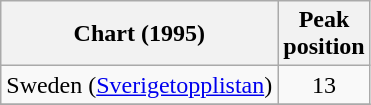<table class="wikitable sortable">
<tr>
<th>Chart (1995)</th>
<th>Peak<br>position</th>
</tr>
<tr>
<td>Sweden (<a href='#'>Sverigetopplistan</a>)</td>
<td align="center">13</td>
</tr>
<tr>
</tr>
</table>
